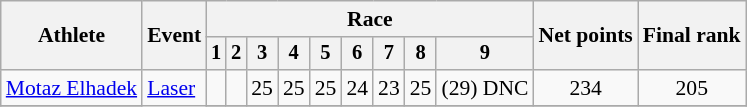<table class="wikitable" style="font-size:90%">
<tr>
<th rowspan="2">Athlete</th>
<th rowspan="2">Event</th>
<th colspan=9>Race</th>
<th rowspan=2>Net points</th>
<th rowspan=2>Final rank</th>
</tr>
<tr style="font-size:95%">
<th>1</th>
<th>2</th>
<th>3</th>
<th>4</th>
<th>5</th>
<th>6</th>
<th>7</th>
<th>8</th>
<th>9</th>
</tr>
<tr align=center>
<td align=left><a href='#'>Motaz Elhadek</a></td>
<td align=left rowspan=2><a href='#'>Laser</a></td>
<td></td>
<td></td>
<td>25</td>
<td>25</td>
<td>25</td>
<td>24</td>
<td>23</td>
<td>25</td>
<td>(29) DNC</td>
<td>234</td>
<td>205</td>
</tr>
<tr>
</tr>
</table>
